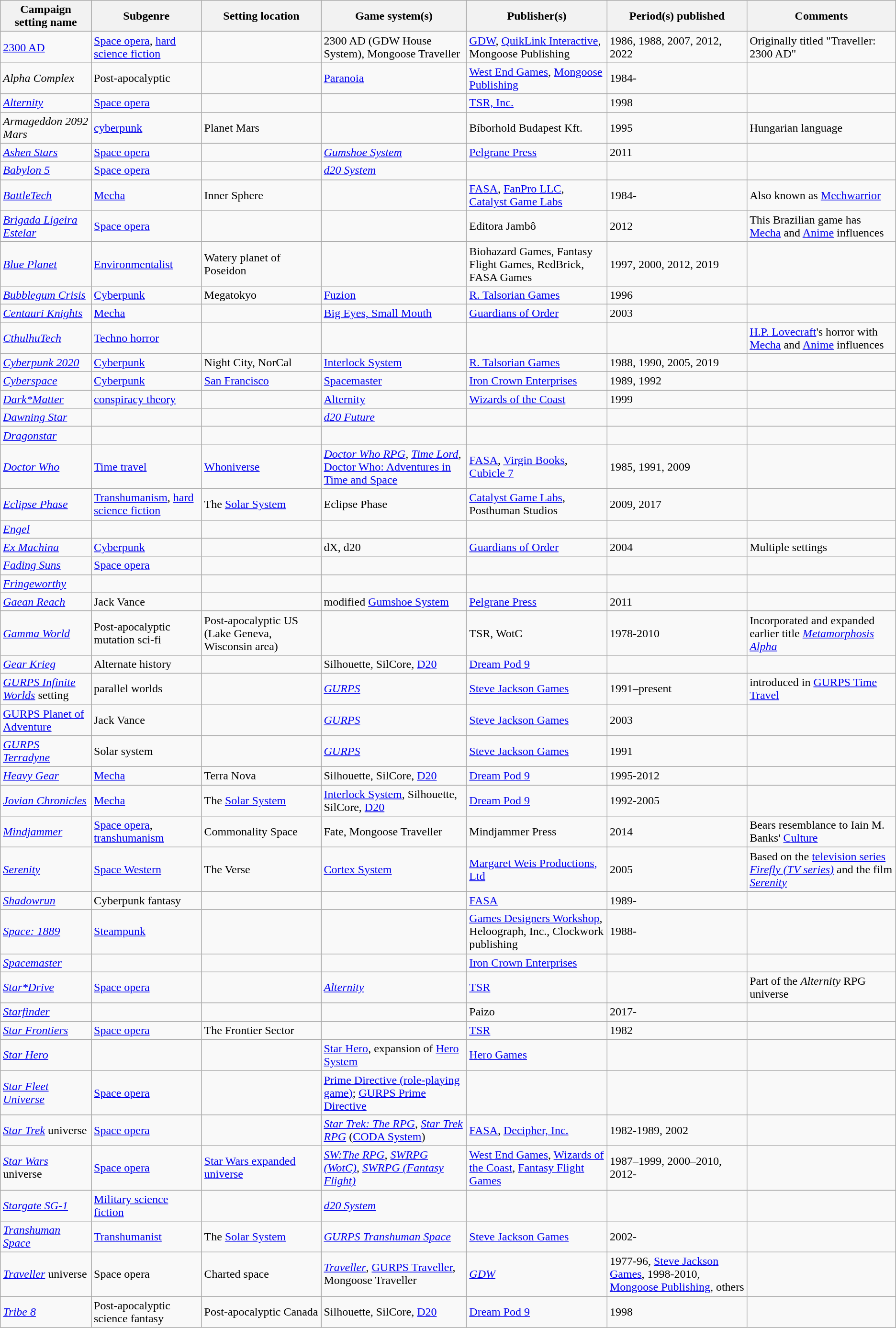<table class="wikitable sortable">
<tr>
<th>Campaign setting name</th>
<th>Subgenre</th>
<th>Setting location</th>
<th>Game system(s)</th>
<th>Publisher(s)</th>
<th>Period(s) published</th>
<th>Comments</th>
</tr>
<tr>
<td><a href='#'>2300 AD</a></td>
<td><a href='#'>Space opera</a>, <a href='#'>hard science fiction</a></td>
<td></td>
<td>2300 AD (GDW House System), Mongoose Traveller</td>
<td><a href='#'>GDW</a>, <a href='#'>QuikLink Interactive</a>, Mongoose Publishing</td>
<td>1986, 1988, 2007, 2012, 2022</td>
<td>Originally titled "Traveller: 2300 AD"</td>
</tr>
<tr>
<td><em>Alpha Complex</em></td>
<td>Post-apocalyptic</td>
<td></td>
<td><a href='#'>Paranoia</a></td>
<td><a href='#'>West End Games</a>, <a href='#'>Mongoose Publishing</a></td>
<td>1984-</td>
<td></td>
</tr>
<tr>
<td><em><a href='#'>Alternity</a></em></td>
<td><a href='#'>Space opera</a></td>
<td></td>
<td></td>
<td><a href='#'>TSR, Inc.</a></td>
<td>1998</td>
<td></td>
</tr>
<tr>
<td><em>Armageddon 2092 Mars</em></td>
<td><a href='#'>cyberpunk</a></td>
<td>Planet Mars</td>
<td></td>
<td>Bíborhold Budapest Kft.</td>
<td>1995</td>
<td>Hungarian language</td>
</tr>
<tr>
<td><em><a href='#'>Ashen Stars</a></em></td>
<td><a href='#'>Space opera</a></td>
<td></td>
<td><em><a href='#'>Gumshoe System</a></em></td>
<td><a href='#'>Pelgrane Press</a></td>
<td>2011</td>
<td></td>
</tr>
<tr>
<td><em><a href='#'>Babylon 5</a></em></td>
<td><a href='#'>Space opera</a></td>
<td></td>
<td><em><a href='#'>d20 System</a></em></td>
<td></td>
<td></td>
<td></td>
</tr>
<tr>
<td><em><a href='#'>BattleTech</a></em></td>
<td><a href='#'>Mecha</a></td>
<td>Inner Sphere</td>
<td></td>
<td><a href='#'>FASA</a>, <a href='#'>FanPro LLC</a>, <a href='#'>Catalyst Game Labs</a></td>
<td>1984-</td>
<td>Also known as <a href='#'>Mechwarrior</a></td>
</tr>
<tr>
<td><em><a href='#'>Brigada Ligeira Estelar</a></em></td>
<td><a href='#'>Space opera</a></td>
<td></td>
<td></td>
<td>Editora Jambô</td>
<td>2012</td>
<td>This Brazilian game has <a href='#'>Mecha</a> and <a href='#'>Anime</a> influences</td>
</tr>
<tr>
<td><em><a href='#'>Blue Planet</a></em></td>
<td><a href='#'>Environmentalist</a></td>
<td>Watery planet of Poseidon</td>
<td></td>
<td>Biohazard Games, Fantasy Flight Games, RedBrick, FASA Games</td>
<td>1997, 2000, 2012, 2019</td>
<td></td>
</tr>
<tr>
<td><em><a href='#'>Bubblegum Crisis</a></em></td>
<td><a href='#'>Cyberpunk</a></td>
<td>Megatokyo</td>
<td><a href='#'>Fuzion</a></td>
<td><a href='#'>R. Talsorian Games</a></td>
<td>1996</td>
<td></td>
</tr>
<tr>
<td><em><a href='#'>Centauri Knights</a></em></td>
<td><a href='#'>Mecha</a></td>
<td></td>
<td><a href='#'>Big Eyes, Small Mouth</a></td>
<td><a href='#'>Guardians of Order</a></td>
<td>2003</td>
<td></td>
</tr>
<tr>
<td><em><a href='#'>CthulhuTech</a></em></td>
<td><a href='#'>Techno horror</a></td>
<td></td>
<td></td>
<td></td>
<td></td>
<td><a href='#'>H.P. Lovecraft</a>'s horror with <a href='#'>Mecha</a> and <a href='#'>Anime</a> influences</td>
</tr>
<tr>
<td><em><a href='#'>Cyberpunk 2020</a></em></td>
<td><a href='#'>Cyberpunk</a></td>
<td>Night City, NorCal</td>
<td><a href='#'>Interlock System</a></td>
<td><a href='#'>R. Talsorian Games</a></td>
<td>1988, 1990, 2005, 2019</td>
<td></td>
</tr>
<tr>
<td><em><a href='#'>Cyberspace</a></em></td>
<td><a href='#'>Cyberpunk</a></td>
<td><a href='#'>San Francisco</a></td>
<td><a href='#'>Spacemaster</a></td>
<td><a href='#'>Iron Crown Enterprises</a></td>
<td>1989, 1992</td>
<td></td>
</tr>
<tr>
<td><em><a href='#'>Dark*Matter</a></em></td>
<td><a href='#'>conspiracy theory</a></td>
<td></td>
<td><a href='#'>Alternity</a></td>
<td><a href='#'>Wizards of the Coast</a></td>
<td>1999</td>
<td></td>
</tr>
<tr>
<td><em><a href='#'>Dawning Star</a></em></td>
<td></td>
<td></td>
<td><em><a href='#'>d20 Future</a></em></td>
<td></td>
<td></td>
<td></td>
</tr>
<tr>
<td><em><a href='#'>Dragonstar</a></em></td>
<td></td>
<td></td>
<td></td>
<td></td>
<td></td>
<td></td>
</tr>
<tr>
<td><em><a href='#'>Doctor Who</a></em></td>
<td><a href='#'>Time travel</a></td>
<td><a href='#'>Whoniverse</a></td>
<td><em><a href='#'>Doctor Who RPG</a></em>, <em><a href='#'>Time Lord</a></em>, <a href='#'>Doctor Who: Adventures in Time and Space</a></td>
<td><a href='#'>FASA</a>, <a href='#'>Virgin Books</a>, <a href='#'>Cubicle 7</a></td>
<td>1985, 1991, 2009</td>
<td></td>
</tr>
<tr>
<td><em><a href='#'>Eclipse Phase</a></em></td>
<td><a href='#'>Transhumanism</a>, <a href='#'>hard science fiction</a></td>
<td>The <a href='#'>Solar System</a></td>
<td>Eclipse Phase</td>
<td><a href='#'>Catalyst Game Labs</a>, Posthuman Studios</td>
<td>2009, 2017</td>
<td></td>
</tr>
<tr>
<td><em><a href='#'>Engel</a></em></td>
<td></td>
<td></td>
<td></td>
<td></td>
<td></td>
<td></td>
</tr>
<tr>
<td><em><a href='#'>Ex Machina</a></em></td>
<td><a href='#'>Cyberpunk</a></td>
<td></td>
<td>dX, d20</td>
<td><a href='#'>Guardians of Order</a></td>
<td>2004</td>
<td>Multiple settings</td>
</tr>
<tr>
<td><em><a href='#'>Fading Suns</a></em></td>
<td><a href='#'>Space opera</a></td>
<td></td>
<td></td>
<td></td>
<td></td>
<td></td>
</tr>
<tr>
<td><em><a href='#'>Fringeworthy</a></em></td>
<td></td>
<td></td>
<td></td>
<td></td>
<td></td>
<td></td>
</tr>
<tr>
<td><em><a href='#'>Gaean Reach</a></em></td>
<td>Jack Vance</td>
<td></td>
<td>modified <a href='#'>Gumshoe System</a></td>
<td><a href='#'>Pelgrane Press</a></td>
<td>2011</td>
<td></td>
</tr>
<tr>
<td><em><a href='#'>Gamma World</a></em></td>
<td>Post-apocalyptic mutation sci-fi</td>
<td>Post-apocalyptic US (Lake Geneva, Wisconsin area)</td>
<td></td>
<td>TSR, WotC</td>
<td>1978-2010</td>
<td>Incorporated and expanded earlier title <em><a href='#'>Metamorphosis Alpha</a></em></td>
</tr>
<tr>
<td><em><a href='#'>Gear Krieg</a></em></td>
<td>Alternate history</td>
<td></td>
<td>Silhouette, SilCore, <a href='#'>D20</a></td>
<td><a href='#'>Dream Pod 9</a></td>
<td></td>
<td></td>
</tr>
<tr>
<td><em><a href='#'>GURPS Infinite Worlds</a></em> setting</td>
<td>parallel worlds</td>
<td></td>
<td><em><a href='#'>GURPS</a></em></td>
<td><a href='#'>Steve Jackson Games</a></td>
<td>1991–present</td>
<td>introduced in <a href='#'>GURPS Time Travel</a></td>
</tr>
<tr>
<td><a href='#'>GURPS Planet of Adventure</a></td>
<td>Jack Vance</td>
<td></td>
<td><em><a href='#'>GURPS</a></em></td>
<td><a href='#'>Steve Jackson Games</a></td>
<td>2003</td>
<td></td>
</tr>
<tr>
<td><em><a href='#'>GURPS Terradyne</a></em></td>
<td>Solar system</td>
<td></td>
<td><em><a href='#'>GURPS</a></em></td>
<td><a href='#'>Steve Jackson Games</a></td>
<td>1991</td>
<td></td>
</tr>
<tr>
<td><em><a href='#'>Heavy Gear</a></em></td>
<td><a href='#'>Mecha</a></td>
<td>Terra Nova</td>
<td>Silhouette, SilCore, <a href='#'>D20</a></td>
<td><a href='#'>Dream Pod 9</a></td>
<td>1995-2012</td>
<td></td>
</tr>
<tr>
<td><em><a href='#'>Jovian Chronicles</a></em></td>
<td><a href='#'>Mecha</a></td>
<td>The <a href='#'>Solar System</a></td>
<td><a href='#'>Interlock System</a>, Silhouette, SilCore, <a href='#'>D20</a></td>
<td><a href='#'>Dream Pod 9</a></td>
<td>1992-2005</td>
<td></td>
</tr>
<tr>
<td><em><a href='#'>Mindjammer</a></em></td>
<td><a href='#'>Space opera</a>, <a href='#'>transhumanism</a></td>
<td>Commonality Space</td>
<td>Fate, Mongoose Traveller</td>
<td>Mindjammer Press</td>
<td>2014</td>
<td>Bears resemblance to Iain M. Banks' <a href='#'>Culture</a></td>
</tr>
<tr>
<td><em><a href='#'>Serenity</a></em></td>
<td><a href='#'>Space Western</a></td>
<td>The Verse</td>
<td><a href='#'>Cortex System</a></td>
<td><a href='#'>Margaret Weis Productions, Ltd</a></td>
<td>2005</td>
<td>Based on the <a href='#'>television series</a> <em><a href='#'>Firefly (TV series)</a></em> and the film <em><a href='#'>Serenity</a></em></td>
</tr>
<tr>
<td><em><a href='#'>Shadowrun</a></em></td>
<td>Cyberpunk fantasy</td>
<td></td>
<td></td>
<td><a href='#'>FASA</a></td>
<td>1989-</td>
<td></td>
</tr>
<tr>
<td><em><a href='#'>Space: 1889</a></em></td>
<td><a href='#'>Steampunk</a></td>
<td></td>
<td></td>
<td><a href='#'>Games Designers Workshop</a>, Heloograph, Inc., Clockwork publishing</td>
<td>1988-</td>
<td></td>
</tr>
<tr>
<td><em><a href='#'>Spacemaster</a></em></td>
<td></td>
<td></td>
<td></td>
<td><a href='#'>Iron Crown Enterprises</a></td>
<td></td>
<td></td>
</tr>
<tr>
<td><em><a href='#'>Star*Drive</a></em></td>
<td><a href='#'>Space opera</a></td>
<td></td>
<td><em><a href='#'>Alternity</a></em></td>
<td><a href='#'>TSR</a></td>
<td></td>
<td>Part of the <em>Alternity</em> RPG universe</td>
</tr>
<tr>
<td><em><a href='#'>Starfinder</a></em></td>
<td></td>
<td></td>
<td></td>
<td>Paizo</td>
<td>2017-</td>
<td></td>
</tr>
<tr>
<td><em><a href='#'>Star Frontiers</a></em></td>
<td><a href='#'>Space opera</a></td>
<td>The Frontier Sector</td>
<td></td>
<td><a href='#'>TSR</a></td>
<td>1982</td>
<td></td>
</tr>
<tr>
<td><em><a href='#'>Star Hero</a></em></td>
<td></td>
<td></td>
<td><a href='#'>Star Hero</a>, expansion of <a href='#'>Hero System</a></td>
<td><a href='#'>Hero Games</a></td>
<td></td>
<td></td>
</tr>
<tr>
<td><em><a href='#'>Star Fleet Universe</a></em></td>
<td><a href='#'>Space opera</a></td>
<td></td>
<td><a href='#'>Prime Directive (role-playing game)</a>; <a href='#'>GURPS Prime Directive</a></td>
<td></td>
<td></td>
<td></td>
</tr>
<tr>
<td><em><a href='#'>Star Trek</a></em> universe</td>
<td><a href='#'>Space opera</a></td>
<td></td>
<td><em><a href='#'>Star Trek: The RPG</a></em>, <em><a href='#'>Star Trek RPG</a></em> (<a href='#'>CODA System</a>)</td>
<td><a href='#'>FASA</a>, <a href='#'>Decipher, Inc.</a></td>
<td>1982-1989, 2002</td>
<td></td>
</tr>
<tr>
<td><em><a href='#'>Star Wars</a></em> universe</td>
<td><a href='#'>Space opera</a></td>
<td><a href='#'>Star Wars expanded universe</a></td>
<td><em><a href='#'>SW:The RPG</a></em>, <em><a href='#'>SWRPG (WotC)</a></em>, <em><a href='#'>SWRPG (Fantasy Flight)</a></em></td>
<td><a href='#'>West End Games</a>, <a href='#'>Wizards of the Coast</a>, <a href='#'>Fantasy Flight Games</a></td>
<td>1987–1999, 2000–2010, 2012-</td>
<td></td>
</tr>
<tr>
<td><em><a href='#'>Stargate SG-1</a></em></td>
<td><a href='#'>Military science fiction</a></td>
<td></td>
<td><em><a href='#'>d20 System</a></em></td>
<td></td>
<td></td>
<td></td>
</tr>
<tr>
<td><em><a href='#'>Transhuman Space</a></em></td>
<td><a href='#'>Transhumanist</a></td>
<td>The <a href='#'>Solar System</a></td>
<td><em><a href='#'>GURPS Transhuman Space</a></em></td>
<td><a href='#'>Steve Jackson Games</a></td>
<td>2002-</td>
<td></td>
</tr>
<tr>
<td><em><a href='#'>Traveller</a></em> universe</td>
<td>Space opera</td>
<td>Charted space</td>
<td><em><a href='#'>Traveller</a></em>, <a href='#'>GURPS Traveller</a>, Mongoose Traveller</td>
<td><em><a href='#'>GDW</a></em></td>
<td>1977-96, <a href='#'>Steve Jackson Games</a>, 1998-2010, <a href='#'>Mongoose Publishing</a>, others</td>
<td></td>
</tr>
<tr>
<td><em><a href='#'>Tribe 8</a></em></td>
<td>Post-apocalyptic science fantasy</td>
<td>Post-apocalyptic Canada</td>
<td>Silhouette, SilCore, <a href='#'>D20</a></td>
<td><a href='#'>Dream Pod 9</a></td>
<td>1998</td>
<td></td>
</tr>
</table>
